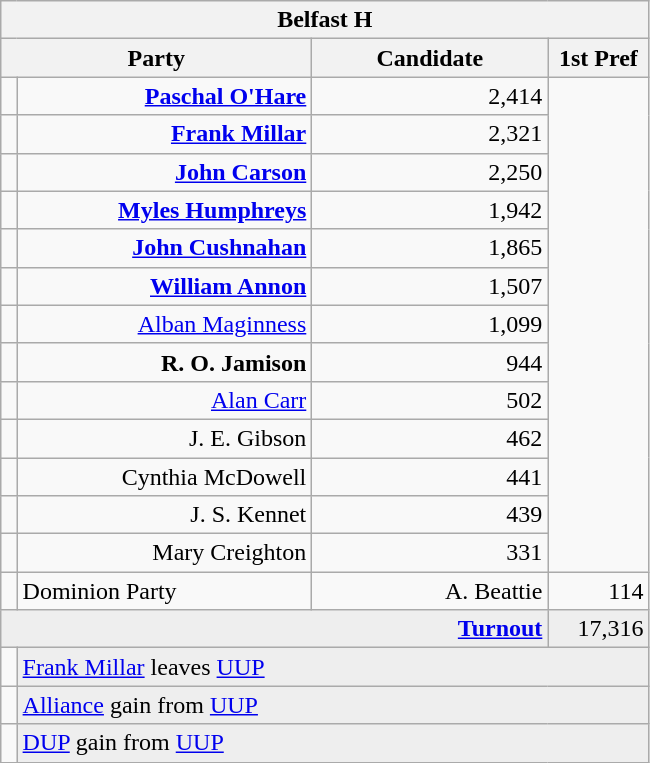<table class="wikitable">
<tr>
<th colspan="4" align="center">Belfast H</th>
</tr>
<tr>
<th colspan="2" align="center" width=200>Party</th>
<th width=150>Candidate</th>
<th width=60>1st Pref</th>
</tr>
<tr>
<td></td>
<td align="right"><strong><a href='#'>Paschal O'Hare</a></strong></td>
<td align="right">2,414</td>
</tr>
<tr>
<td></td>
<td align="right"><strong><a href='#'>Frank Millar</a></strong></td>
<td align="right">2,321</td>
</tr>
<tr>
<td></td>
<td align="right"><strong><a href='#'>John Carson</a></strong></td>
<td align="right">2,250</td>
</tr>
<tr>
<td></td>
<td align="right"><strong><a href='#'>Myles Humphreys</a></strong></td>
<td align="right">1,942</td>
</tr>
<tr>
<td></td>
<td align="right"><strong><a href='#'>John Cushnahan</a></strong></td>
<td align="right">1,865</td>
</tr>
<tr>
<td></td>
<td align="right"><strong><a href='#'>William Annon</a></strong></td>
<td align="right">1,507</td>
</tr>
<tr>
<td></td>
<td align="right"><a href='#'>Alban Maginness</a></td>
<td align="right">1,099</td>
</tr>
<tr>
<td></td>
<td align="right"><strong>R. O. Jamison</strong></td>
<td align="right">944</td>
</tr>
<tr>
<td></td>
<td align="right"><a href='#'>Alan Carr</a></td>
<td align="right">502</td>
</tr>
<tr>
<td></td>
<td align="right">J. E. Gibson</td>
<td align="right">462</td>
</tr>
<tr>
<td></td>
<td align="right">Cynthia McDowell</td>
<td align="right">441</td>
</tr>
<tr>
<td></td>
<td align="right">J. S. Kennet</td>
<td align="right">439</td>
</tr>
<tr>
<td></td>
<td align="right">Mary Creighton</td>
<td align="right">331</td>
</tr>
<tr>
<td></td>
<td>Dominion Party</td>
<td align="right">A. Beattie</td>
<td align="right">114</td>
</tr>
<tr bgcolor="EEEEEE">
<td colspan=3 align="right"><strong><a href='#'>Turnout</a></strong></td>
<td align="right">17,316</td>
</tr>
<tr>
<td bgcolor=></td>
<td colspan=3 bgcolor="EEEEEE"><a href='#'>Frank Millar</a> leaves <a href='#'>UUP</a></td>
</tr>
<tr>
<td bgcolor=></td>
<td colspan=3 bgcolor="EEEEEE"><a href='#'>Alliance</a> gain from <a href='#'>UUP</a></td>
</tr>
<tr>
<td bgcolor=></td>
<td colspan=3 bgcolor="EEEEEE"><a href='#'>DUP</a> gain from <a href='#'>UUP</a></td>
</tr>
</table>
